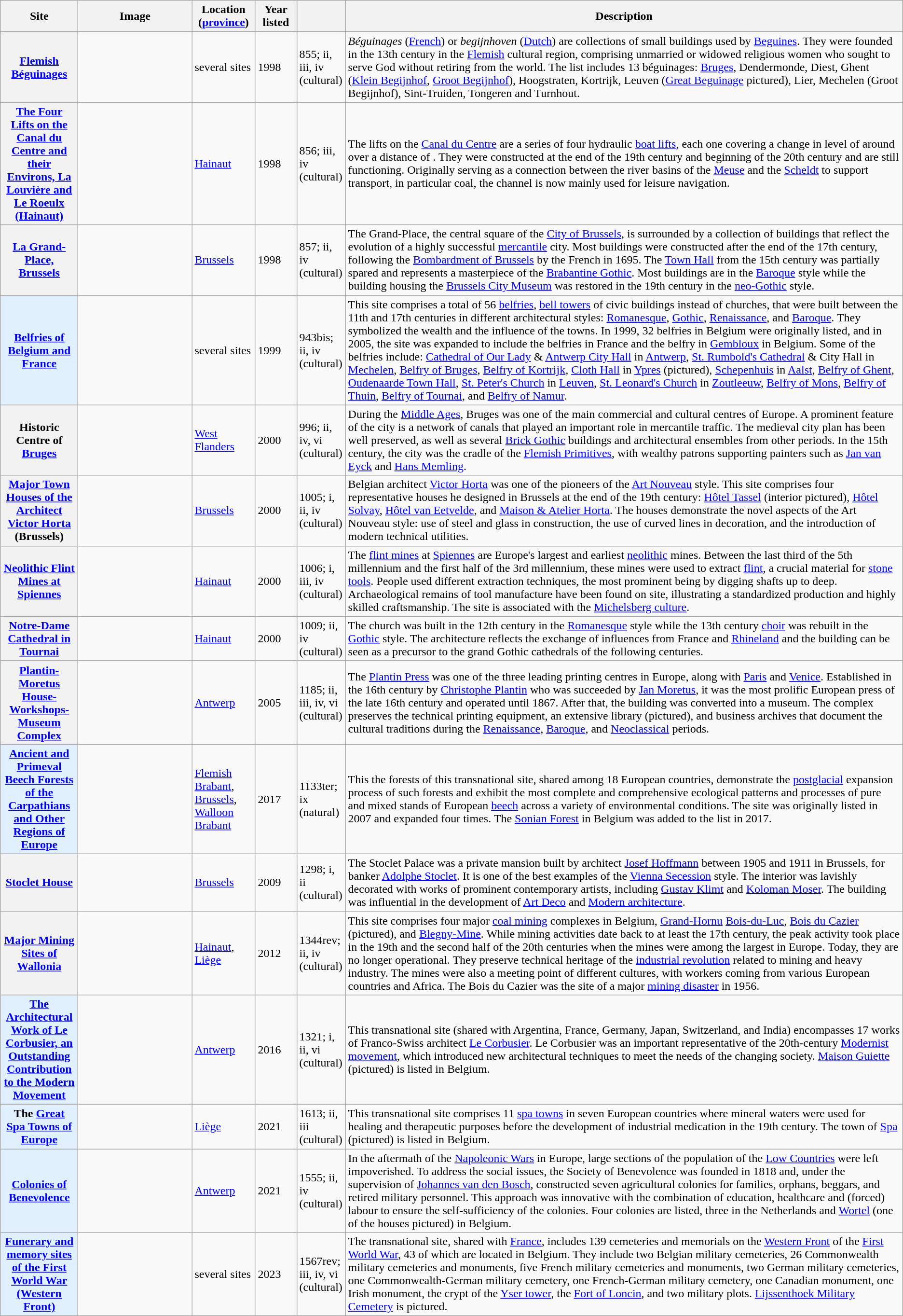<table class="wikitable sortable plainrowheaders">
<tr>
<th style="width:100px;" scope="col">Site</th>
<th class="unsortable"  style="width:150px;" scope="col">Image</th>
<th style="width:80px;" scope="col">Location (<a href='#'>province</a>)</th>
<th style="width:50px;" scope="col">Year listed</th>
<th style="width:60px;" scope="col" data-sort-type="number"></th>
<th scope="col" class="unsortable">Description</th>
</tr>
<tr>
<th scope="row"><a href='#'>Flemish Béguinages</a></th>
<td></td>
<td>several sites</td>
<td>1998</td>
<td>855; ii, iii, iv (cultural)</td>
<td><em>Béguinages</em> (<a href='#'>French</a>) or <em>begijnhoven</em> (<a href='#'>Dutch</a>) are collections of small buildings used by <a href='#'>Beguines</a>. They were founded in the 13th century in the <a href='#'>Flemish</a> cultural region, comprising unmarried or widowed religious women who sought to serve God without retiring from the world. The list includes 13 béguinages: <a href='#'>Bruges</a>, Dendermonde, Diest, Ghent (<a href='#'>Klein Begijnhof</a>, <a href='#'>Groot Begijnhof</a>), Hoogstraten, Kortrijk, Leuven (<a href='#'>Great Beguinage</a> pictured), Lier, Mechelen (Groot Begijnhof), Sint-Truiden, Tongeren and Turnhout.</td>
</tr>
<tr>
<th scope="row"><a href='#'>The Four Lifts on the Canal du Centre and their Environs, La Louvière and Le Roeulx (Hainaut)</a></th>
<td></td>
<td><a href='#'>Hainaut</a></td>
<td>1998</td>
<td>856; iii, iv (cultural)</td>
<td>The lifts on the <a href='#'>Canal du Centre</a> are a series of four hydraulic <a href='#'>boat lifts</a>, each one covering a change in level of around  over a distance of . They were constructed at the end of the 19th century and beginning of the 20th century and are still functioning. Originally serving as a connection between the river basins of the <a href='#'>Meuse</a> and the <a href='#'>Scheldt</a> to support transport, in particular coal, the channel is now mainly used for leisure navigation.</td>
</tr>
<tr>
<th scope="row"><a href='#'>La Grand-Place, Brussels</a></th>
<td></td>
<td><a href='#'>Brussels</a></td>
<td>1998</td>
<td>857; ii, iv (cultural)</td>
<td>The Grand-Place, the central square of the <a href='#'>City of Brussels</a>, is surrounded by a collection of buildings that reflect the evolution of a highly successful <a href='#'>mercantile</a> city. Most buildings were constructed after the end of the 17th century, following the <a href='#'>Bombardment of Brussels</a> by the French in 1695. The <a href='#'>Town Hall</a> from the 15th century was partially spared and represents a masterpiece of the <a href='#'>Brabantine Gothic</a>. Most buildings are in the <a href='#'>Baroque</a> style while the building housing the <a href='#'>Brussels City Museum</a> was restored in the 19th century in the <a href='#'>neo-Gothic</a> style.</td>
</tr>
<tr>
<th scope="row" style="background:#E0F0FF;"><a href='#'>Belfries of Belgium and France</a></th>
<td></td>
<td>several sites</td>
<td>1999</td>
<td>943bis; ii, iv (cultural)</td>
<td>This site comprises a total of 56 <a href='#'>belfries</a>, <a href='#'>bell towers</a> of civic buildings instead of churches, that were built between the 11th and 17th centuries in different architectural styles: <a href='#'>Romanesque</a>, <a href='#'>Gothic</a>, <a href='#'>Renaissance</a>, and <a href='#'>Baroque</a>. They symbolized the wealth and the influence of the towns. In 1999, 32 belfries in Belgium were originally listed, and in 2005, the site was expanded to include the belfries in France and the belfry in <a href='#'>Gembloux</a> in Belgium. Some of the belfries include: <a href='#'>Cathedral of Our Lady</a> & <a href='#'>Antwerp City Hall</a> in <a href='#'>Antwerp</a>,  <a href='#'>St. Rumbold's Cathedral</a> & City Hall in <a href='#'>Mechelen</a>, <a href='#'>Belfry of Bruges</a>, <a href='#'>Belfry of Kortrijk</a>, <a href='#'>Cloth Hall</a> in <a href='#'>Ypres</a> (pictured), <a href='#'>Schepenhuis</a> in <a href='#'>Aalst</a>, <a href='#'>Belfry of Ghent</a>, <a href='#'>Oudenaarde Town Hall</a>, <a href='#'>St. Peter's Church</a> in <a href='#'>Leuven</a>, <a href='#'>St. Leonard's Church</a> in <a href='#'>Zoutleeuw</a>, <a href='#'>Belfry of Mons</a>, <a href='#'>Belfry of Thuin</a>, <a href='#'>Belfry of Tournai</a>, and <a href='#'>Belfry of Namur</a>.</td>
</tr>
<tr>
<th scope="row">Historic Centre of <a href='#'>Bruges</a></th>
<td></td>
<td><a href='#'>West Flanders</a></td>
<td>2000</td>
<td>996; ii, iv, vi (cultural)</td>
<td>During the <a href='#'>Middle Ages</a>, Bruges was one of the main commercial and cultural centres of Europe. A prominent feature of the city is a network of canals that played an important role in mercantile traffic. The medieval city plan has been well preserved, as well as several <a href='#'>Brick Gothic</a> buildings and architectural ensembles from other periods. In the 15th century, the city was the cradle of the <a href='#'>Flemish Primitives</a>, with wealthy patrons supporting painters such as <a href='#'>Jan van Eyck</a> and <a href='#'>Hans Memling</a>.</td>
</tr>
<tr>
<th scope="row"><a href='#'>Major Town Houses of the Architect Victor Horta</a> (Brussels)</th>
<td></td>
<td><a href='#'>Brussels</a></td>
<td>2000</td>
<td>1005; i, ii, iv (cultural)</td>
<td>Belgian architect <a href='#'>Victor Horta</a> was one of the pioneers of the <a href='#'>Art Nouveau</a> style. This site comprises four representative houses he designed in Brussels at the end of the 19th century: <a href='#'>Hôtel Tassel</a> (interior pictured), <a href='#'>Hôtel Solvay</a>, <a href='#'>Hôtel van Eetvelde</a>, and <a href='#'>Maison & Atelier Horta</a>. The houses demonstrate the novel aspects of the Art Nouveau style: use of steel and glass in construction, the use of curved lines in decoration, and the introduction of modern technical utilities.</td>
</tr>
<tr>
<th scope="row"><a href='#'>Neolithic Flint Mines at Spiennes</a></th>
<td></td>
<td><a href='#'>Hainaut</a></td>
<td>2000</td>
<td>1006;  i, iii, iv (cultural)</td>
<td>The <a href='#'>flint mines</a> at <a href='#'>Spiennes</a> are Europe's largest and earliest <a href='#'>neolithic</a> mines. Between the last third of the 5th millennium and the first half of the 3rd millennium, these mines were used to extract <a href='#'>flint</a>, a crucial material for <a href='#'>stone tools</a>. People used different extraction techniques, the most prominent being by digging shafts up to  deep. Archaeological remains of tool manufacture have been found on site, illustrating a standardized production and highly skilled craftsmanship. The site is associated with the <a href='#'>Michelsberg culture</a>.</td>
</tr>
<tr>
<th scope="row"><a href='#'>Notre-Dame Cathedral in Tournai</a></th>
<td></td>
<td><a href='#'>Hainaut</a></td>
<td>2000</td>
<td>1009; ii, iv (cultural)</td>
<td>The church was built in the 12th century in the <a href='#'>Romanesque</a> style while the 13th century <a href='#'>choir</a> was rebuilt in the <a href='#'>Gothic</a> style. The architecture reflects the exchange of influences from France and <a href='#'>Rhineland</a> and the building can be seen as a precursor to the grand Gothic cathedrals of the following centuries.</td>
</tr>
<tr>
<th scope="row"><a href='#'>Plantin-Moretus House-Workshops-Museum Complex</a></th>
<td></td>
<td><a href='#'>Antwerp</a></td>
<td>2005</td>
<td>1185; ii, iii, iv, vi (cultural)</td>
<td>The <a href='#'>Plantin Press</a> was one of the three leading printing centres in Europe, along with <a href='#'>Paris</a> and <a href='#'>Venice</a>. Established in the 16th century by <a href='#'>Christophe Plantin</a> who was succeeded by <a href='#'>Jan Moretus</a>, it was the most prolific European press of the late 16th century and operated until 1867. After that, the building was converted into a museum. The complex preserves the technical printing equipment, an extensive library (pictured), and business archives that document the cultural traditions during the <a href='#'>Renaissance</a>, <a href='#'>Baroque</a>, and <a href='#'>Neoclassical</a> periods.</td>
</tr>
<tr>
<th scope="row" style="background:#E0F0FF;"><a href='#'>Ancient and Primeval Beech Forests of the Carpathians and Other Regions of Europe</a></th>
<td></td>
<td><a href='#'>Flemish Brabant</a>, <a href='#'>Brussels</a>, <a href='#'>Walloon Brabant</a></td>
<td>2017</td>
<td>1133ter; ix (natural)</td>
<td>This the forests of this transnational site, shared among 18 European countries, demonstrate the <a href='#'>postglacial</a> expansion process of such forests and exhibit the most complete and comprehensive ecological patterns and processes of pure and mixed stands of European <a href='#'>beech</a> across a variety of environmental conditions. The site was originally listed in 2007 and expanded four times. The <a href='#'>Sonian Forest</a> in Belgium was added to the list in 2017.</td>
</tr>
<tr>
<th scope="row"><a href='#'>Stoclet House</a></th>
<td></td>
<td><a href='#'>Brussels</a></td>
<td>2009</td>
<td>1298; i, ii (cultural)</td>
<td>The Stoclet Palace was a private mansion built by architect <a href='#'>Josef Hoffmann</a> between 1905 and 1911 in Brussels, for banker <a href='#'>Adolphe Stoclet</a>. It is one of the best examples of the <a href='#'>Vienna Secession</a> style. The interior was lavishly decorated with works of prominent contemporary artists, including <a href='#'>Gustav Klimt</a> and <a href='#'>Koloman Moser</a>. The building was influential in the development of <a href='#'>Art Deco</a> and <a href='#'>Modern architecture</a>.</td>
</tr>
<tr>
<th scope="row"><a href='#'>Major Mining Sites of Wallonia</a></th>
<td></td>
<td><a href='#'>Hainaut</a>, <a href='#'>Liège</a></td>
<td>2012</td>
<td>1344rev; ii, iv (cultural)</td>
<td>This site comprises four major <a href='#'>coal mining</a> complexes in Belgium, <a href='#'>Grand-Hornu</a> <a href='#'>Bois-du-Luc</a>, <a href='#'>Bois du Cazier</a> (pictured), and <a href='#'>Blegny-Mine</a>. While mining activities date back to at least the 17th century, the peak activity took place in the 19th and the second half of the 20th centuries when the mines were among the largest in Europe. Today, they are no longer operational. They preserve technical heritage of the <a href='#'>industrial revolution</a> related to mining and heavy industry. The mines were also a meeting point of different cultures, with workers coming from various European countries and Africa. The Bois du Cazier was the site of a major <a href='#'>mining disaster</a> in 1956.</td>
</tr>
<tr>
<th scope="row" style="background:#E0F0FF;"><a href='#'>The Architectural Work of Le Corbusier, an Outstanding Contribution to the Modern Movement</a></th>
<td></td>
<td><a href='#'>Antwerp</a></td>
<td>2016</td>
<td>1321; i, ii, vi (cultural)</td>
<td>This transnational site (shared with Argentina, France, Germany, Japan, Switzerland, and India) encompasses 17 works of Franco-Swiss architect <a href='#'>Le Corbusier</a>. Le Corbusier was an important representative of the 20th-century <a href='#'>Modernist movement</a>, which introduced new architectural techniques to meet the needs of the changing society. <a href='#'>Maison Guiette</a> (pictured) is listed in Belgium.</td>
</tr>
<tr>
<th scope="row" style="background:#E0F0FF;">The <a href='#'>Great Spa Towns of Europe</a></th>
<td></td>
<td><a href='#'>Liège</a></td>
<td>2021</td>
<td>1613; ii, iii (cultural)</td>
<td>This transnational site comprises 11 <a href='#'>spa towns</a> in seven European countries where mineral waters were used for healing and therapeutic purposes before the development of industrial medication in the 19th century. The town of <a href='#'>Spa</a> (pictured) is listed in Belgium.</td>
</tr>
<tr>
<th scope="row" style="background:#E0F0FF;"><a href='#'>Colonies of Benevolence</a></th>
<td></td>
<td><a href='#'>Antwerp</a></td>
<td>2021</td>
<td>1555; ii, iv (cultural)</td>
<td>In the aftermath of the <a href='#'>Napoleonic Wars</a> in Europe, large sections of the population of the <a href='#'>Low Countries</a> were left impoverished. To address the social issues, the Society of Benevolence was founded in 1818 and, under the supervision of <a href='#'>Johannes van den Bosch</a>, constructed seven agricultural colonies for families, orphans, beggars, and retired military personnel. This approach was innovative with the combination of education, healthcare and (forced) labour to ensure the self-sufficiency of the colonies. Four colonies are listed, three in the Netherlands and <a href='#'>Wortel</a> (one of the houses pictured) in Belgium.</td>
</tr>
<tr>
<th scope="row" style="background:#E0F0FF;"><a href='#'>Funerary and memory sites of the First World War (Western Front)</a></th>
<td></td>
<td>several sites</td>
<td>2023</td>
<td>1567rev; iii, iv, vi (cultural)</td>
<td>The transnational site, shared with <a href='#'>France</a>, includes 139 cemeteries and memorials on the <a href='#'>Western Front</a> of the <a href='#'>First World War</a>, 43 of which are located in Belgium. They include two Belgian military cemeteries, 26 Commonwealth military cemeteries and monuments, five French military cemeteries and monuments, two German military cemeteries, one Commonwealth-German military cemetery, one French-German military cemetery, one Canadian monument, one Irish monument, the crypt of the <a href='#'>Yser tower</a>, the <a href='#'>Fort of Loncin</a>, and two military plots. <a href='#'>Lijssenthoek Military Cemetery</a> is pictured.</td>
</tr>
</table>
